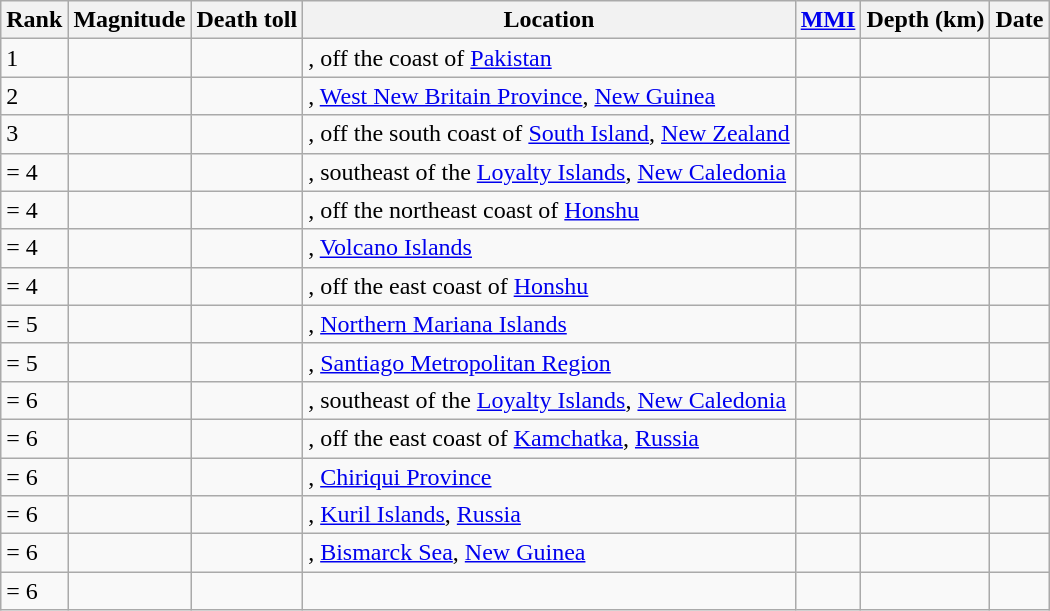<table class="sortable wikitable" style="font-size:100%;">
<tr>
<th>Rank</th>
<th>Magnitude</th>
<th>Death toll</th>
<th>Location</th>
<th><a href='#'>MMI</a></th>
<th>Depth (km)</th>
<th>Date</th>
</tr>
<tr>
<td>1</td>
<td></td>
<td></td>
<td>, off the coast of <a href='#'>Pakistan</a></td>
<td></td>
<td></td>
<td></td>
</tr>
<tr>
<td>2</td>
<td></td>
<td></td>
<td>, <a href='#'>West New Britain Province</a>, <a href='#'>New Guinea</a></td>
<td></td>
<td></td>
<td></td>
</tr>
<tr>
<td>3</td>
<td></td>
<td></td>
<td>, off the south coast of <a href='#'>South Island</a>, <a href='#'>New Zealand</a></td>
<td></td>
<td></td>
<td></td>
</tr>
<tr>
<td>= 4</td>
<td></td>
<td></td>
<td>, southeast of the <a href='#'>Loyalty Islands</a>, <a href='#'>New Caledonia</a></td>
<td></td>
<td></td>
<td></td>
</tr>
<tr>
<td>= 4</td>
<td></td>
<td></td>
<td>, off the northeast coast of <a href='#'>Honshu</a></td>
<td></td>
<td></td>
<td></td>
</tr>
<tr>
<td>= 4</td>
<td></td>
<td></td>
<td>, <a href='#'>Volcano Islands</a></td>
<td></td>
<td></td>
<td></td>
</tr>
<tr>
<td>= 4</td>
<td></td>
<td></td>
<td>, off the east coast of <a href='#'>Honshu</a></td>
<td></td>
<td></td>
<td></td>
</tr>
<tr>
<td>= 5</td>
<td></td>
<td></td>
<td>, <a href='#'>Northern Mariana Islands</a></td>
<td></td>
<td></td>
<td></td>
</tr>
<tr>
<td>= 5</td>
<td></td>
<td></td>
<td>, <a href='#'>Santiago Metropolitan Region</a></td>
<td></td>
<td></td>
<td></td>
</tr>
<tr>
<td>= 6</td>
<td></td>
<td></td>
<td>, southeast of the <a href='#'>Loyalty Islands</a>, <a href='#'>New Caledonia</a></td>
<td></td>
<td></td>
<td></td>
</tr>
<tr>
<td>= 6</td>
<td></td>
<td></td>
<td>, off the east coast of <a href='#'>Kamchatka</a>, <a href='#'>Russia</a></td>
<td></td>
<td></td>
<td></td>
</tr>
<tr>
<td>= 6</td>
<td></td>
<td></td>
<td>, <a href='#'>Chiriqui Province</a></td>
<td></td>
<td></td>
<td></td>
</tr>
<tr>
<td>= 6</td>
<td></td>
<td></td>
<td>, <a href='#'>Kuril Islands</a>, <a href='#'>Russia</a></td>
<td></td>
<td></td>
<td></td>
</tr>
<tr>
<td>= 6</td>
<td></td>
<td></td>
<td>, <a href='#'>Bismarck Sea</a>, <a href='#'>New Guinea</a></td>
<td></td>
<td></td>
<td></td>
</tr>
<tr>
<td>= 6</td>
<td></td>
<td></td>
<td></td>
<td></td>
<td></td>
<td></td>
</tr>
</table>
